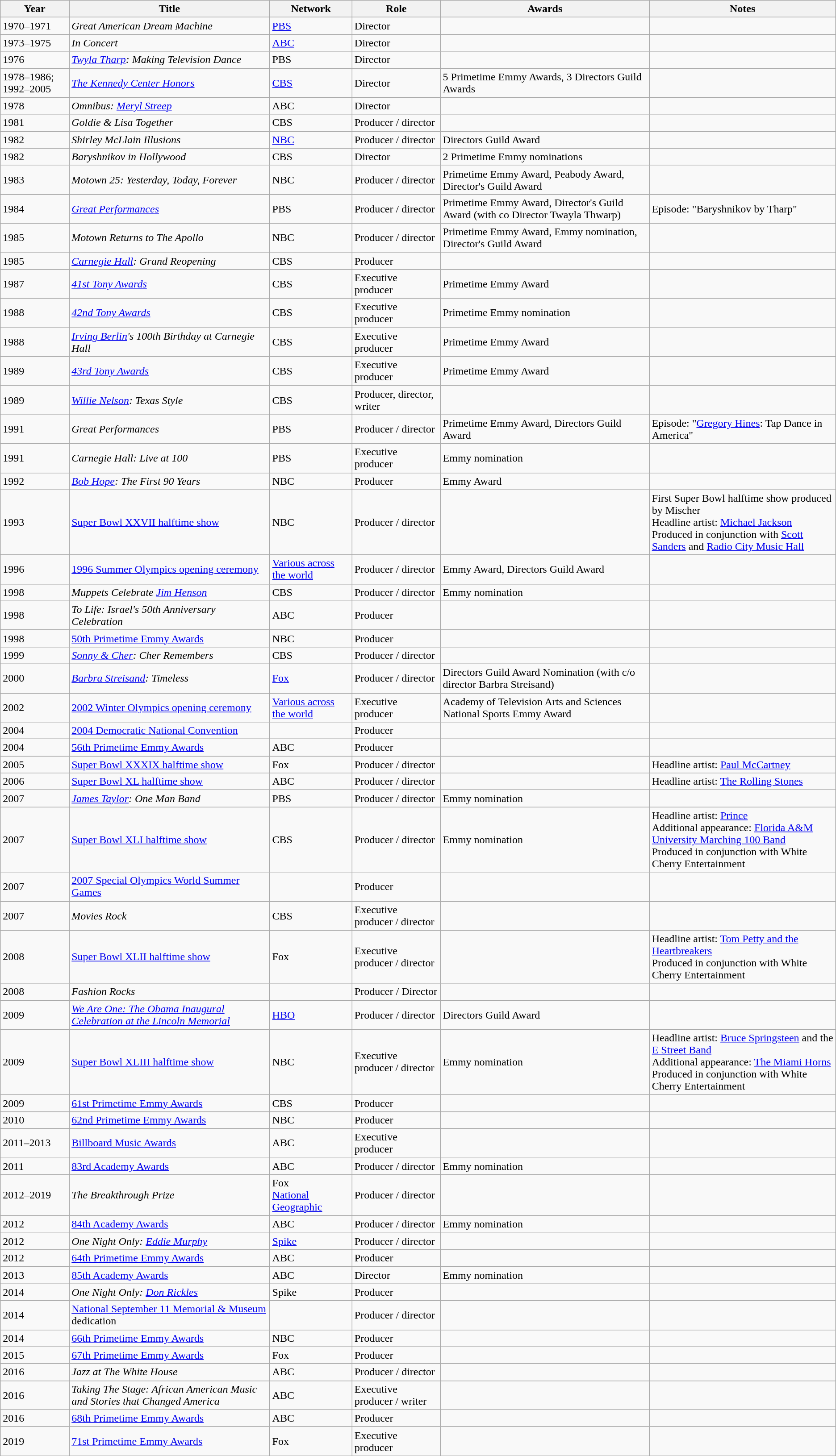<table class="wikitable">
<tr>
<th>Year</th>
<th>Title</th>
<th>Network</th>
<th>Role</th>
<th>Awards</th>
<th>Notes</th>
</tr>
<tr>
<td>1970–1971</td>
<td><em>Great American Dream Machine</em></td>
<td><a href='#'>PBS</a></td>
<td>Director</td>
<td></td>
<td></td>
</tr>
<tr>
<td>1973–1975</td>
<td><em>In Concert</em></td>
<td><a href='#'>ABC</a></td>
<td>Director</td>
<td></td>
<td></td>
</tr>
<tr>
<td>1976</td>
<td><em><a href='#'>Twyla Tharp</a>: Making Television Dance</em></td>
<td>PBS</td>
<td>Director</td>
<td></td>
<td></td>
</tr>
<tr>
<td>1978–1986; 1992–2005</td>
<td><em><a href='#'>The Kennedy Center Honors</a></em></td>
<td><a href='#'>CBS</a></td>
<td>Director</td>
<td>5 Primetime Emmy Awards, 3 Directors Guild Awards</td>
<td></td>
</tr>
<tr>
<td>1978</td>
<td><em>Omnibus: <a href='#'>Meryl Streep</a></em></td>
<td>ABC</td>
<td>Director</td>
<td></td>
<td></td>
</tr>
<tr>
<td>1981</td>
<td><em>Goldie & Lisa Together</em></td>
<td>CBS</td>
<td>Producer / director</td>
<td></td>
<td></td>
</tr>
<tr>
<td>1982</td>
<td><em>Shirley McLlain Illusions</em></td>
<td><a href='#'>NBC</a></td>
<td>Producer / director</td>
<td>Directors Guild Award</td>
<td></td>
</tr>
<tr>
<td>1982</td>
<td><em>Baryshnikov in Hollywood</em></td>
<td>CBS</td>
<td>Director</td>
<td>2 Primetime Emmy nominations</td>
<td></td>
</tr>
<tr>
<td>1983</td>
<td><em>Motown 25: Yesterday, Today, Forever</em></td>
<td>NBC</td>
<td>Producer / director</td>
<td>Primetime Emmy Award, Peabody Award, Director's Guild Award</td>
<td></td>
</tr>
<tr>
<td>1984</td>
<td><em><a href='#'>Great Performances</a></em></td>
<td>PBS</td>
<td>Producer / director</td>
<td>Primetime Emmy Award, Director's Guild Award (with co Director Twayla Thwarp)</td>
<td>Episode: "Baryshnikov by Tharp"</td>
</tr>
<tr>
<td>1985</td>
<td><em>Motown Returns to The Apollo</em></td>
<td>NBC</td>
<td>Producer / director</td>
<td>Primetime Emmy Award, Emmy nomination, Director's Guild Award</td>
<td></td>
</tr>
<tr>
<td>1985</td>
<td><em><a href='#'>Carnegie Hall</a>: Grand Reopening</em></td>
<td>CBS</td>
<td>Producer</td>
<td></td>
<td></td>
</tr>
<tr>
<td>1987</td>
<td><em><a href='#'>41st Tony Awards</a></em></td>
<td>CBS</td>
<td>Executive producer</td>
<td>Primetime Emmy Award</td>
<td></td>
</tr>
<tr>
<td>1988</td>
<td><em><a href='#'>42nd Tony Awards</a></em></td>
<td>CBS</td>
<td>Executive producer</td>
<td>Primetime Emmy nomination</td>
<td></td>
</tr>
<tr>
<td>1988</td>
<td><em><a href='#'>Irving Berlin</a>'s 100th Birthday at Carnegie Hall</em></td>
<td>CBS</td>
<td>Executive producer</td>
<td>Primetime Emmy Award</td>
<td></td>
</tr>
<tr>
<td>1989</td>
<td><em><a href='#'>43rd Tony Awards</a></em></td>
<td>CBS</td>
<td>Executive producer</td>
<td>Primetime Emmy Award</td>
<td></td>
</tr>
<tr>
<td>1989</td>
<td><em><a href='#'>Willie Nelson</a>: Texas Style</em></td>
<td>CBS</td>
<td>Producer, director, writer</td>
<td></td>
<td></td>
</tr>
<tr>
<td>1991</td>
<td><em>Great Performances</em></td>
<td>PBS</td>
<td>Producer / director</td>
<td>Primetime Emmy Award, Directors Guild Award</td>
<td>Episode: "<a href='#'>Gregory Hines</a>: Tap Dance in America"</td>
</tr>
<tr>
<td>1991</td>
<td><em>Carnegie Hall: Live at 100</em></td>
<td>PBS</td>
<td>Executive producer</td>
<td>Emmy nomination</td>
<td></td>
</tr>
<tr>
<td>1992</td>
<td><em><a href='#'>Bob Hope</a>: The First 90 Years</em></td>
<td>NBC</td>
<td>Producer</td>
<td>Emmy Award</td>
<td></td>
</tr>
<tr>
<td>1993</td>
<td><a href='#'>Super Bowl XXVII halftime show</a></td>
<td>NBC</td>
<td>Producer / director</td>
<td></td>
<td>First Super Bowl halftime show produced by Mischer <br> Headline artist: <a href='#'>Michael Jackson</a> <br> Produced in conjunction with <a href='#'>Scott Sanders</a> and <a href='#'>Radio City Music Hall</a></td>
</tr>
<tr>
<td>1996</td>
<td><a href='#'>1996 Summer Olympics opening ceremony</a></td>
<td><a href='#'>Various across the world</a></td>
<td>Producer / director</td>
<td>Emmy Award, Directors Guild Award</td>
<td></td>
</tr>
<tr>
<td>1998</td>
<td><em>Muppets Celebrate <a href='#'>Jim Henson</a></em></td>
<td>CBS</td>
<td>Producer / director</td>
<td>Emmy nomination</td>
<td></td>
</tr>
<tr>
<td>1998</td>
<td><em>To Life: Israel's 50th Anniversary Celebration</em></td>
<td>ABC</td>
<td>Producer</td>
<td></td>
<td></td>
</tr>
<tr>
<td>1998</td>
<td><a href='#'>50th Primetime Emmy Awards</a></td>
<td>NBC</td>
<td>Producer</td>
<td></td>
<td></td>
</tr>
<tr>
<td>1999</td>
<td><em><a href='#'>Sonny & Cher</a>: Cher Remembers</em></td>
<td>CBS</td>
<td>Producer / director</td>
<td></td>
<td></td>
</tr>
<tr>
<td>2000</td>
<td><em><a href='#'>Barbra Streisand</a>: Timeless</em></td>
<td><a href='#'>Fox</a></td>
<td>Producer / director</td>
<td>Directors Guild Award Nomination (with c/o director Barbra Streisand)</td>
<td></td>
</tr>
<tr>
<td>2002</td>
<td><a href='#'>2002 Winter Olympics opening ceremony</a></td>
<td><a href='#'>Various across the world</a></td>
<td>Executive producer</td>
<td>Academy of Television Arts and Sciences National Sports Emmy Award</td>
<td></td>
</tr>
<tr>
<td>2004</td>
<td><a href='#'>2004 Democratic National Convention</a></td>
<td></td>
<td>Producer</td>
<td></td>
<td></td>
</tr>
<tr>
<td>2004</td>
<td><a href='#'>56th Primetime Emmy Awards</a></td>
<td>ABC</td>
<td>Producer</td>
<td></td>
<td></td>
</tr>
<tr>
<td>2005</td>
<td><a href='#'>Super Bowl XXXIX halftime show</a></td>
<td>Fox</td>
<td>Producer / director</td>
<td></td>
<td>Headline artist: <a href='#'>Paul McCartney</a></td>
</tr>
<tr>
<td>2006</td>
<td><a href='#'>Super Bowl XL halftime show</a></td>
<td>ABC</td>
<td>Producer / director</td>
<td></td>
<td>Headline artist: <a href='#'>The Rolling Stones</a></td>
</tr>
<tr>
<td>2007</td>
<td><em><a href='#'>James Taylor</a>: One Man Band</em></td>
<td>PBS</td>
<td>Producer / director</td>
<td>Emmy nomination</td>
<td></td>
</tr>
<tr>
<td>2007</td>
<td><a href='#'>Super Bowl XLI halftime show</a></td>
<td>CBS</td>
<td>Producer / director</td>
<td>Emmy nomination</td>
<td>Headline artist: <a href='#'>Prince</a> <br> Additional appearance: <a href='#'>Florida A&M University Marching 100 Band</a> <br> Produced in conjunction with White Cherry Entertainment</td>
</tr>
<tr>
<td>2007</td>
<td><a href='#'>2007 Special Olympics World Summer Games</a></td>
<td></td>
<td>Producer</td>
<td></td>
<td></td>
</tr>
<tr>
<td>2007</td>
<td><em>Movies Rock</em></td>
<td>CBS</td>
<td>Executive producer / director</td>
<td></td>
<td></td>
</tr>
<tr>
<td>2008</td>
<td><a href='#'>Super Bowl XLII halftime show</a></td>
<td>Fox</td>
<td>Executive producer / director</td>
<td></td>
<td>Headline artist: <a href='#'>Tom Petty and the Heartbreakers</a> <br> Produced in conjunction with White Cherry Entertainment</td>
</tr>
<tr>
<td>2008</td>
<td><em>Fashion Rocks</em></td>
<td></td>
<td>Producer / Director</td>
<td></td>
<td></td>
</tr>
<tr>
<td>2009</td>
<td><em><a href='#'>We Are One: The Obama Inaugural Celebration at the Lincoln Memorial</a></em></td>
<td><a href='#'>HBO</a></td>
<td>Producer / director</td>
<td>Directors Guild Award</td>
<td></td>
</tr>
<tr>
<td>2009</td>
<td><a href='#'>Super Bowl XLIII halftime show</a></td>
<td>NBC</td>
<td>Executive producer / director</td>
<td>Emmy nomination</td>
<td>Headline artist: <a href='#'>Bruce Springsteen</a> and the <a href='#'>E Street Band</a> <br> Additional appearance: <a href='#'>The Miami Horns</a> <br> Produced in conjunction with White Cherry Entertainment</td>
</tr>
<tr>
<td>2009</td>
<td><a href='#'>61st Primetime Emmy Awards</a></td>
<td>CBS</td>
<td>Producer</td>
<td></td>
<td></td>
</tr>
<tr>
<td>2010</td>
<td><a href='#'>62nd Primetime Emmy Awards</a></td>
<td>NBC</td>
<td>Producer</td>
<td></td>
<td></td>
</tr>
<tr>
<td>2011–2013</td>
<td><a href='#'>Billboard Music Awards</a></td>
<td>ABC</td>
<td>Executive producer</td>
<td></td>
<td></td>
</tr>
<tr>
<td>2011</td>
<td><a href='#'>83rd Academy Awards</a></td>
<td>ABC</td>
<td>Producer / director</td>
<td>Emmy nomination</td>
<td></td>
</tr>
<tr>
<td>2012–2019</td>
<td><em>The Breakthrough Prize</em></td>
<td>Fox <br> <a href='#'>National Geographic</a></td>
<td>Producer / director</td>
<td></td>
<td></td>
</tr>
<tr>
<td>2012</td>
<td><a href='#'>84th Academy Awards</a></td>
<td>ABC</td>
<td>Producer / director</td>
<td>Emmy nomination</td>
<td></td>
</tr>
<tr>
<td>2012</td>
<td><em>One Night Only: <a href='#'>Eddie Murphy</a></em></td>
<td><a href='#'>Spike</a></td>
<td>Producer / director</td>
<td></td>
<td></td>
</tr>
<tr>
<td>2012</td>
<td><a href='#'>64th Primetime Emmy Awards</a></td>
<td>ABC</td>
<td>Producer</td>
<td></td>
<td></td>
</tr>
<tr>
<td>2013</td>
<td><a href='#'>85th Academy Awards</a></td>
<td>ABC</td>
<td>Director</td>
<td>Emmy nomination</td>
<td></td>
</tr>
<tr>
<td>2014</td>
<td><em>One Night Only: <a href='#'>Don Rickles</a></em></td>
<td>Spike</td>
<td>Producer</td>
<td></td>
<td></td>
</tr>
<tr>
<td>2014</td>
<td><a href='#'>National September 11 Memorial & Museum</a> dedication</td>
<td></td>
<td>Producer / director</td>
<td></td>
<td></td>
</tr>
<tr>
<td>2014</td>
<td><a href='#'>66th Primetime Emmy Awards</a></td>
<td>NBC</td>
<td>Producer</td>
<td></td>
<td></td>
</tr>
<tr>
<td>2015</td>
<td><a href='#'>67th Primetime Emmy Awards</a></td>
<td>Fox</td>
<td>Producer</td>
<td></td>
<td></td>
</tr>
<tr>
<td>2016</td>
<td><em>Jazz at The White House</em></td>
<td>ABC</td>
<td>Producer / director</td>
<td></td>
<td></td>
</tr>
<tr>
<td>2016</td>
<td><em>Taking The Stage: African American Music and Stories that Changed America</em></td>
<td>ABC</td>
<td>Executive producer / writer</td>
<td></td>
<td></td>
</tr>
<tr>
<td>2016</td>
<td><a href='#'>68th Primetime Emmy Awards</a></td>
<td>ABC</td>
<td>Producer</td>
<td></td>
<td></td>
</tr>
<tr>
<td>2019</td>
<td><a href='#'>71st Primetime Emmy Awards</a></td>
<td>Fox</td>
<td>Executive producer</td>
<td></td>
<td></td>
</tr>
</table>
